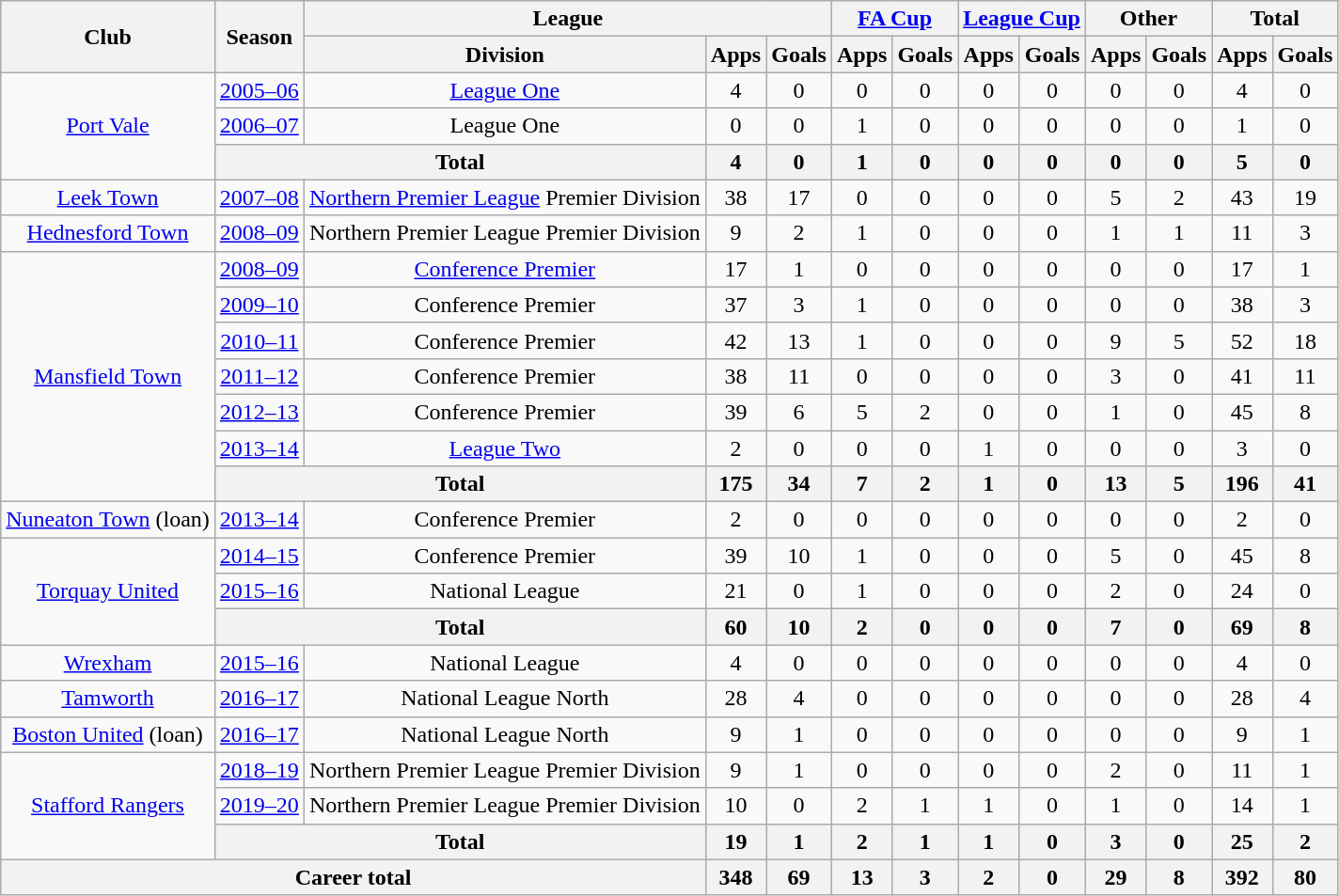<table class="wikitable" style="text-align:center">
<tr>
<th rowspan="2">Club</th>
<th rowspan="2">Season</th>
<th colspan="3">League</th>
<th colspan="2"><a href='#'>FA Cup</a></th>
<th colspan="2"><a href='#'>League Cup</a></th>
<th colspan="2">Other</th>
<th colspan="2">Total</th>
</tr>
<tr>
<th>Division</th>
<th>Apps</th>
<th>Goals</th>
<th>Apps</th>
<th>Goals</th>
<th>Apps</th>
<th>Goals</th>
<th>Apps</th>
<th>Goals</th>
<th>Apps</th>
<th>Goals</th>
</tr>
<tr>
<td rowspan="3"><a href='#'>Port Vale</a></td>
<td><a href='#'>2005–06</a></td>
<td><a href='#'>League One</a></td>
<td>4</td>
<td>0</td>
<td>0</td>
<td>0</td>
<td>0</td>
<td>0</td>
<td>0</td>
<td>0</td>
<td>4</td>
<td>0</td>
</tr>
<tr>
<td><a href='#'>2006–07</a></td>
<td>League One</td>
<td>0</td>
<td>0</td>
<td>1</td>
<td>0</td>
<td>0</td>
<td>0</td>
<td>0</td>
<td>0</td>
<td>1</td>
<td>0</td>
</tr>
<tr>
<th colspan="2">Total</th>
<th>4</th>
<th>0</th>
<th>1</th>
<th>0</th>
<th>0</th>
<th>0</th>
<th>0</th>
<th>0</th>
<th>5</th>
<th>0</th>
</tr>
<tr>
<td><a href='#'>Leek Town</a></td>
<td><a href='#'>2007–08</a></td>
<td><a href='#'>Northern Premier League</a> Premier Division</td>
<td>38</td>
<td>17</td>
<td>0</td>
<td>0</td>
<td>0</td>
<td>0</td>
<td>5</td>
<td>2</td>
<td>43</td>
<td>19</td>
</tr>
<tr>
<td><a href='#'>Hednesford Town</a></td>
<td><a href='#'>2008–09</a></td>
<td>Northern Premier League Premier Division</td>
<td>9</td>
<td>2</td>
<td>1</td>
<td>0</td>
<td>0</td>
<td>0</td>
<td>1</td>
<td>1</td>
<td>11</td>
<td>3</td>
</tr>
<tr>
<td rowspan="7"><a href='#'>Mansfield Town</a></td>
<td><a href='#'>2008–09</a></td>
<td><a href='#'>Conference Premier</a></td>
<td>17</td>
<td>1</td>
<td>0</td>
<td>0</td>
<td>0</td>
<td>0</td>
<td>0</td>
<td>0</td>
<td>17</td>
<td>1</td>
</tr>
<tr>
<td><a href='#'>2009–10</a></td>
<td>Conference Premier</td>
<td>37</td>
<td>3</td>
<td>1</td>
<td>0</td>
<td>0</td>
<td>0</td>
<td>0</td>
<td>0</td>
<td>38</td>
<td>3</td>
</tr>
<tr>
<td><a href='#'>2010–11</a></td>
<td>Conference Premier</td>
<td>42</td>
<td>13</td>
<td>1</td>
<td>0</td>
<td>0</td>
<td>0</td>
<td>9</td>
<td>5</td>
<td>52</td>
<td>18</td>
</tr>
<tr>
<td><a href='#'>2011–12</a></td>
<td>Conference Premier</td>
<td>38</td>
<td>11</td>
<td>0</td>
<td>0</td>
<td>0</td>
<td>0</td>
<td>3</td>
<td>0</td>
<td>41</td>
<td>11</td>
</tr>
<tr>
<td><a href='#'>2012–13</a></td>
<td>Conference Premier</td>
<td>39</td>
<td>6</td>
<td>5</td>
<td>2</td>
<td>0</td>
<td>0</td>
<td>1</td>
<td>0</td>
<td>45</td>
<td>8</td>
</tr>
<tr>
<td><a href='#'>2013–14</a></td>
<td><a href='#'>League Two</a></td>
<td>2</td>
<td>0</td>
<td>0</td>
<td>0</td>
<td>1</td>
<td>0</td>
<td>0</td>
<td>0</td>
<td>3</td>
<td>0</td>
</tr>
<tr>
<th colspan="2">Total</th>
<th>175</th>
<th>34</th>
<th>7</th>
<th>2</th>
<th>1</th>
<th>0</th>
<th>13</th>
<th>5</th>
<th>196</th>
<th>41</th>
</tr>
<tr>
<td><a href='#'>Nuneaton Town</a> (loan)</td>
<td><a href='#'>2013–14</a></td>
<td>Conference Premier</td>
<td>2</td>
<td>0</td>
<td>0</td>
<td>0</td>
<td>0</td>
<td>0</td>
<td>0</td>
<td>0</td>
<td>2</td>
<td>0</td>
</tr>
<tr>
<td rowspan="3"><a href='#'>Torquay United</a></td>
<td><a href='#'>2014–15</a></td>
<td>Conference Premier</td>
<td>39</td>
<td>10</td>
<td>1</td>
<td>0</td>
<td>0</td>
<td>0</td>
<td>5</td>
<td>0</td>
<td>45</td>
<td>8</td>
</tr>
<tr>
<td><a href='#'>2015–16</a></td>
<td>National League</td>
<td>21</td>
<td>0</td>
<td>1</td>
<td>0</td>
<td>0</td>
<td>0</td>
<td>2</td>
<td>0</td>
<td>24</td>
<td>0</td>
</tr>
<tr>
<th colspan="2">Total</th>
<th>60</th>
<th>10</th>
<th>2</th>
<th>0</th>
<th>0</th>
<th>0</th>
<th>7</th>
<th>0</th>
<th>69</th>
<th>8</th>
</tr>
<tr>
<td><a href='#'>Wrexham</a></td>
<td><a href='#'>2015–16</a></td>
<td>National League</td>
<td>4</td>
<td>0</td>
<td>0</td>
<td>0</td>
<td>0</td>
<td>0</td>
<td>0</td>
<td>0</td>
<td>4</td>
<td>0</td>
</tr>
<tr>
<td><a href='#'>Tamworth</a></td>
<td><a href='#'>2016–17</a></td>
<td>National League North</td>
<td>28</td>
<td>4</td>
<td>0</td>
<td>0</td>
<td>0</td>
<td>0</td>
<td>0</td>
<td>0</td>
<td>28</td>
<td>4</td>
</tr>
<tr>
<td><a href='#'>Boston United</a> (loan)</td>
<td><a href='#'>2016–17</a></td>
<td>National League North</td>
<td>9</td>
<td>1</td>
<td>0</td>
<td>0</td>
<td>0</td>
<td>0</td>
<td>0</td>
<td>0</td>
<td>9</td>
<td>1</td>
</tr>
<tr>
<td rowspan="3"><a href='#'>Stafford Rangers</a></td>
<td><a href='#'>2018–19</a></td>
<td>Northern Premier League Premier Division</td>
<td>9</td>
<td>1</td>
<td>0</td>
<td>0</td>
<td>0</td>
<td>0</td>
<td>2</td>
<td>0</td>
<td>11</td>
<td>1</td>
</tr>
<tr>
<td><a href='#'>2019–20</a></td>
<td>Northern Premier League Premier Division</td>
<td>10</td>
<td>0</td>
<td>2</td>
<td>1</td>
<td>1</td>
<td>0</td>
<td>1</td>
<td>0</td>
<td>14</td>
<td>1</td>
</tr>
<tr>
<th colspan="2">Total</th>
<th>19</th>
<th>1</th>
<th>2</th>
<th>1</th>
<th>1</th>
<th>0</th>
<th>3</th>
<th>0</th>
<th>25</th>
<th>2</th>
</tr>
<tr>
<th colspan="3">Career total</th>
<th>348</th>
<th>69</th>
<th>13</th>
<th>3</th>
<th>2</th>
<th>0</th>
<th>29</th>
<th>8</th>
<th>392</th>
<th>80</th>
</tr>
</table>
